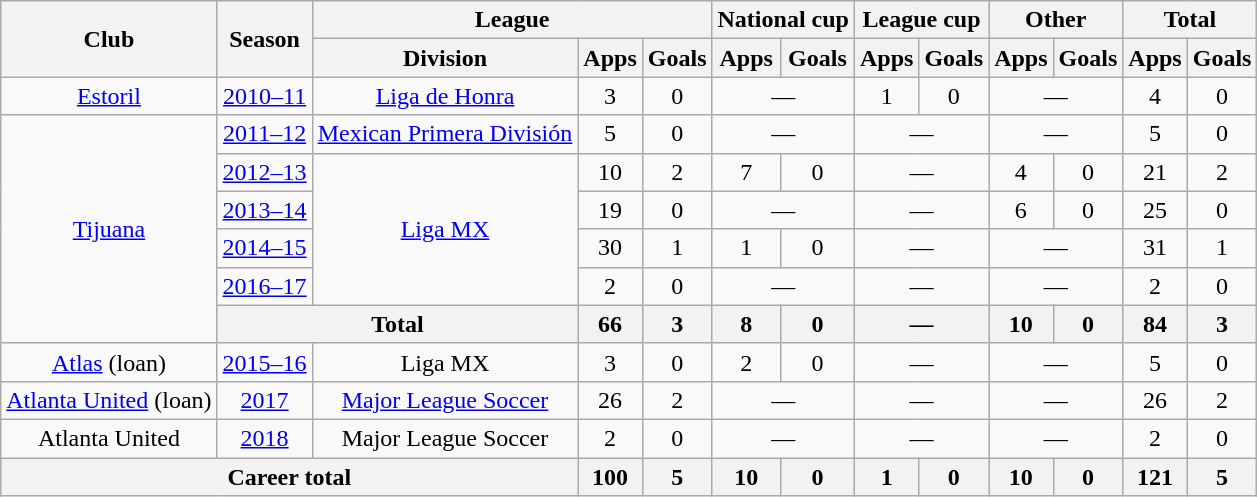<table class="wikitable" style="text-align:center">
<tr>
<th rowspan="2">Club</th>
<th rowspan="2">Season</th>
<th colspan="3">League</th>
<th colspan="2">National cup</th>
<th colspan="2">League cup</th>
<th colspan="2">Other</th>
<th colspan="2">Total</th>
</tr>
<tr>
<th>Division</th>
<th>Apps</th>
<th>Goals</th>
<th>Apps</th>
<th>Goals</th>
<th>Apps</th>
<th>Goals</th>
<th>Apps</th>
<th>Goals</th>
<th>Apps</th>
<th>Goals</th>
</tr>
<tr>
<td><a href='#'>Estoril</a></td>
<td><a href='#'>2010–11</a></td>
<td><a href='#'>Liga de Honra</a></td>
<td>3</td>
<td>0</td>
<td colspan="2">—</td>
<td>1</td>
<td>0</td>
<td colspan="2">—</td>
<td>4</td>
<td>0</td>
</tr>
<tr>
<td rowspan=6><a href='#'>Tijuana</a></td>
<td><a href='#'>2011–12</a></td>
<td><a href='#'>Mexican Primera División</a></td>
<td>5</td>
<td>0</td>
<td colspan="2">—</td>
<td colspan="2">—</td>
<td colspan="2">—</td>
<td>5</td>
<td>0</td>
</tr>
<tr>
<td><a href='#'>2012–13</a></td>
<td rowspan=4><a href='#'>Liga MX</a></td>
<td>10</td>
<td>2</td>
<td>7</td>
<td>0</td>
<td colspan="2">—</td>
<td>4</td>
<td>0</td>
<td>21</td>
<td>2</td>
</tr>
<tr>
<td><a href='#'>2013–14</a></td>
<td>19</td>
<td>0</td>
<td colspan="2">—</td>
<td colspan="2">—</td>
<td>6</td>
<td>0</td>
<td>25</td>
<td>0</td>
</tr>
<tr>
<td><a href='#'>2014–15</a></td>
<td>30</td>
<td>1</td>
<td>1</td>
<td>0</td>
<td colspan="2">—</td>
<td colspan="2">—</td>
<td>31</td>
<td>1</td>
</tr>
<tr>
<td><a href='#'>2016–17</a></td>
<td>2</td>
<td>0</td>
<td colspan="2">—</td>
<td colspan="2">—</td>
<td colspan="2">—</td>
<td>2</td>
<td>0</td>
</tr>
<tr>
<th colspan="2">Total</th>
<th>66</th>
<th>3</th>
<th>8</th>
<th>0</th>
<th colspan="2">—</th>
<th>10</th>
<th>0</th>
<th>84</th>
<th>3</th>
</tr>
<tr>
<td><a href='#'>Atlas</a> (loan)</td>
<td><a href='#'>2015–16</a></td>
<td>Liga MX</td>
<td>3</td>
<td>0</td>
<td>2</td>
<td>0</td>
<td colspan="2">—</td>
<td colspan="2">—</td>
<td>5</td>
<td>0</td>
</tr>
<tr>
<td><a href='#'>Atlanta United</a> (loan)</td>
<td><a href='#'>2017</a></td>
<td><a href='#'>Major League Soccer</a></td>
<td>26</td>
<td>2</td>
<td colspan="2">—</td>
<td colspan="2">—</td>
<td colspan="2">—</td>
<td>26</td>
<td>2</td>
</tr>
<tr>
<td>Atlanta United</td>
<td><a href='#'>2018</a></td>
<td>Major League Soccer</td>
<td>2</td>
<td>0</td>
<td colspan="2">—</td>
<td colspan="2">—</td>
<td colspan="2">—</td>
<td>2</td>
<td>0</td>
</tr>
<tr>
<th colspan="3">Career total</th>
<th>100</th>
<th>5</th>
<th>10</th>
<th>0</th>
<th>1</th>
<th>0</th>
<th>10</th>
<th>0</th>
<th>121</th>
<th>5</th>
</tr>
</table>
